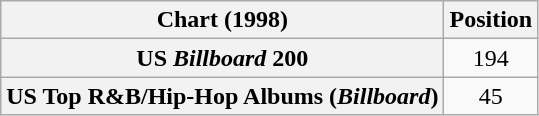<table class="wikitable sortable plainrowheaders" style="text-align:center">
<tr>
<th scope="col">Chart (1998)</th>
<th scope="col">Position</th>
</tr>
<tr>
<th scope="row">US <em>Billboard</em> 200</th>
<td>194</td>
</tr>
<tr>
<th scope="row">US Top R&B/Hip-Hop Albums (<em>Billboard</em>)</th>
<td>45</td>
</tr>
</table>
